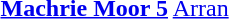<table border="0">
<tr>
<td></td>
<td><strong><a href='#'>Machrie Moor 5</a></strong> <a href='#'>Arran</a> </td>
</tr>
</table>
